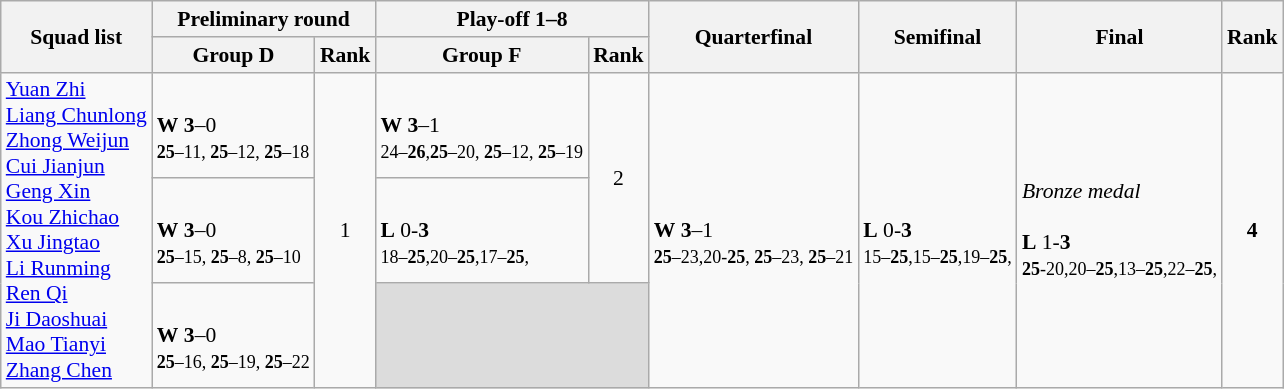<table class="wikitable" style="font-size:90%">
<tr>
<th rowspan="2">Squad list</th>
<th colspan="2">Preliminary round</th>
<th colspan="2">Play-off 1–8</th>
<th rowspan="2">Quarterfinal</th>
<th rowspan="2">Semifinal</th>
<th rowspan="2">Final</th>
<th rowspan="2">Rank</th>
</tr>
<tr>
<th>Group D</th>
<th>Rank</th>
<th>Group F</th>
<th>Rank</th>
</tr>
<tr>
<td rowspan=3><a href='#'>Yuan Zhi</a><br><a href='#'>Liang Chunlong</a><br><a href='#'>Zhong Weijun</a> <br><a href='#'>Cui Jianjun</a><br><a href='#'>Geng Xin</a><br><a href='#'>Kou Zhichao</a><br><a href='#'>Xu Jingtao</a><br><a href='#'>Li Runming</a><br><a href='#'>Ren Qi</a><br><a href='#'>Ji Daoshuai</a><br><a href='#'>Mao Tianyi</a><br><a href='#'>Zhang Chen</a></td>
<td><br><strong>W</strong> <strong>3</strong>–0<br><small><strong>25</strong>–11, <strong>25</strong>–12, <strong>25</strong>–18</small></td>
<td rowspan="3" style="text-align:center;">1 <strong></strong></td>
<td><br><strong>W</strong> <strong>3</strong>–1<br><small>24–<strong>26</strong>,<strong>25</strong>–20, <strong>25</strong>–12, <strong>25</strong>–19</small></td>
<td rowspan="2" style="text-align:center;">2 <strong></strong></td>
<td rowspan=3><br><strong>W</strong> <strong>3</strong>–1<br><small><strong>25</strong>–23,20-<strong>25</strong>, <strong>25</strong>–23, <strong>25</strong>–21</small></td>
<td rowspan=3><br><strong>L</strong> 0-<strong>3</strong><br><small>15–<strong>25</strong>,15–<strong>25</strong>,19–<strong>25</strong>,</small></td>
<td rowspan=3><em>Bronze medal</em><br><br><strong>L</strong> 1-<strong>3</strong><br><small><strong>25</strong>-20,20–<strong>25</strong>,13–<strong>25</strong>,22–<strong>25</strong>,</small></td>
<td rowspan="3" style="text-align:center;"><strong>4</strong></td>
</tr>
<tr>
<td><br><strong>W</strong> <strong>3</strong>–0<br><small><strong>25</strong>–15, <strong>25</strong>–8, <strong>25</strong>–10</small></td>
<td><br><strong>L</strong> 0-<strong>3</strong><br><small>18–<strong>25</strong>,20–<strong>25</strong>,17–<strong>25</strong>,</small></td>
</tr>
<tr>
<td><br><strong>W</strong> <strong>3</strong>–0<br><small><strong>25</strong>–16, <strong>25</strong>–19, <strong>25</strong>–22</small></td>
<td colspan="2" style="background:#dcdcdc;"></td>
</tr>
</table>
